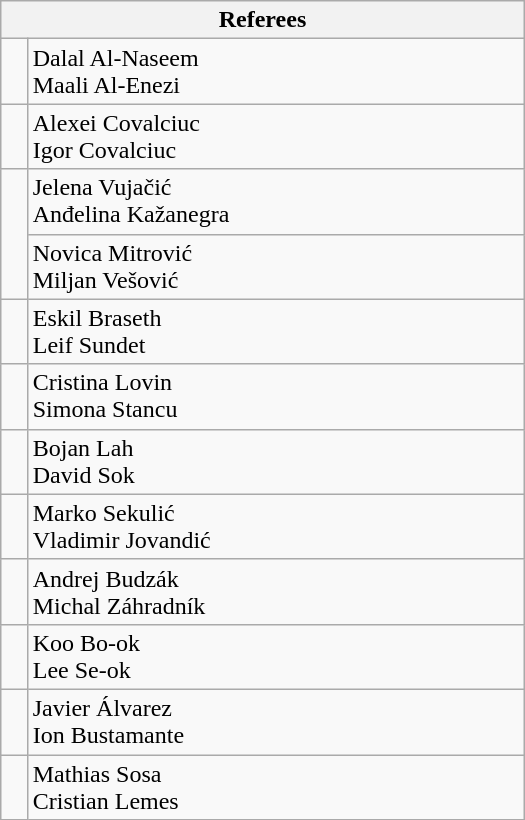<table class="wikitable" style="width: 350px;">
<tr>
<th colspan="2">Referees</th>
</tr>
<tr>
<td></td>
<td>Dalal Al-Naseem<br>Maali Al-Enezi</td>
</tr>
<tr>
<td></td>
<td>Alexei Covalciuc<br>Igor Covalciuc</td>
</tr>
<tr>
<td rowspan=2></td>
<td>Jelena Vujačić<br>Anđelina Kažanegra</td>
</tr>
<tr>
<td>Novica Mitrović<br>Miljan Vešović</td>
</tr>
<tr>
<td></td>
<td>Eskil Braseth<br>Leif Sundet</td>
</tr>
<tr>
<td></td>
<td>Cristina Lovin<br>Simona Stancu</td>
</tr>
<tr>
<td></td>
<td>Bojan Lah<br>David Sok</td>
</tr>
<tr>
<td></td>
<td>Marko Sekulić<br>Vladimir Jovandić</td>
</tr>
<tr>
<td></td>
<td>Andrej Budzák<br>Michal Záhradník</td>
</tr>
<tr>
<td></td>
<td>Koo Bo-ok<br>Lee Se-ok</td>
</tr>
<tr>
<td></td>
<td>Javier Álvarez<br>Ion Bustamante</td>
</tr>
<tr>
<td></td>
<td>Mathias Sosa<br>Cristian Lemes</td>
</tr>
</table>
